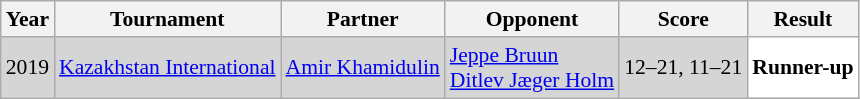<table class="sortable wikitable" style="font-size: 90%;">
<tr>
<th>Year</th>
<th>Tournament</th>
<th>Partner</th>
<th>Opponent</th>
<th>Score</th>
<th>Result</th>
</tr>
<tr style="background:#D5D5D5">
<td align="center">2019</td>
<td align="left"><a href='#'>Kazakhstan International</a></td>
<td align="left"> <a href='#'>Amir Khamidulin</a></td>
<td align="left"> <a href='#'>Jeppe Bruun</a> <br>  <a href='#'>Ditlev Jæger Holm</a></td>
<td align="left">12–21, 11–21</td>
<td style="text-align:left; background:white"> <strong>Runner-up</strong></td>
</tr>
</table>
